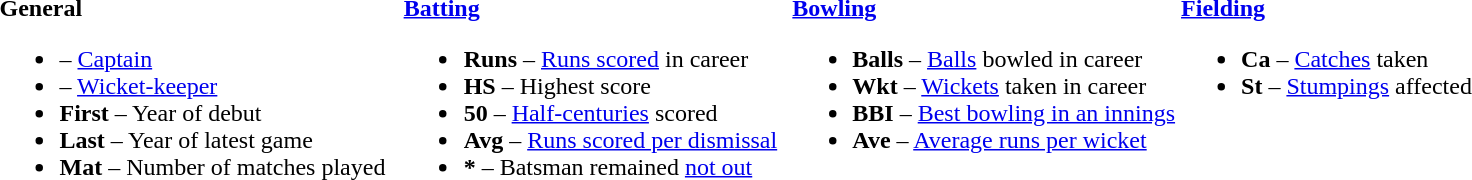<table>
<tr>
<td valign="top" style="width:26%"><br><strong>General</strong><ul><li> – <a href='#'>Captain</a></li><li> – <a href='#'>Wicket-keeper</a></li><li><strong>First</strong> – Year of debut</li><li><strong>Last</strong> – Year of latest game</li><li><strong>Mat</strong> – Number of matches played</li></ul></td>
<td valign="top" style="width:25%"><br><strong><a href='#'>Batting</a></strong><ul><li><strong>Runs</strong> – <a href='#'>Runs scored</a> in career</li><li><strong>HS</strong> – Highest score</li><li><strong>50</strong> – <a href='#'>Half-centuries</a> scored</li><li><strong>Avg</strong> – <a href='#'>Runs scored per dismissal</a></li><li><strong>*</strong> – Batsman remained <a href='#'>not out</a></li></ul></td>
<td valign="top" style="width:25%"><br><strong><a href='#'>Bowling</a></strong><ul><li><strong>Balls</strong> – <a href='#'>Balls</a> bowled in career</li><li><strong>Wkt</strong> – <a href='#'>Wickets</a> taken in career</li><li><strong>BBI</strong> – <a href='#'>Best bowling in an innings</a></li><li><strong>Ave</strong> – <a href='#'>Average runs per wicket</a></li></ul></td>
<td valign="top" style="width:24%"><br><strong><a href='#'>Fielding</a></strong><ul><li><strong>Ca</strong> – <a href='#'>Catches</a> taken</li><li><strong>St</strong> – <a href='#'>Stumpings</a> affected</li></ul></td>
</tr>
</table>
